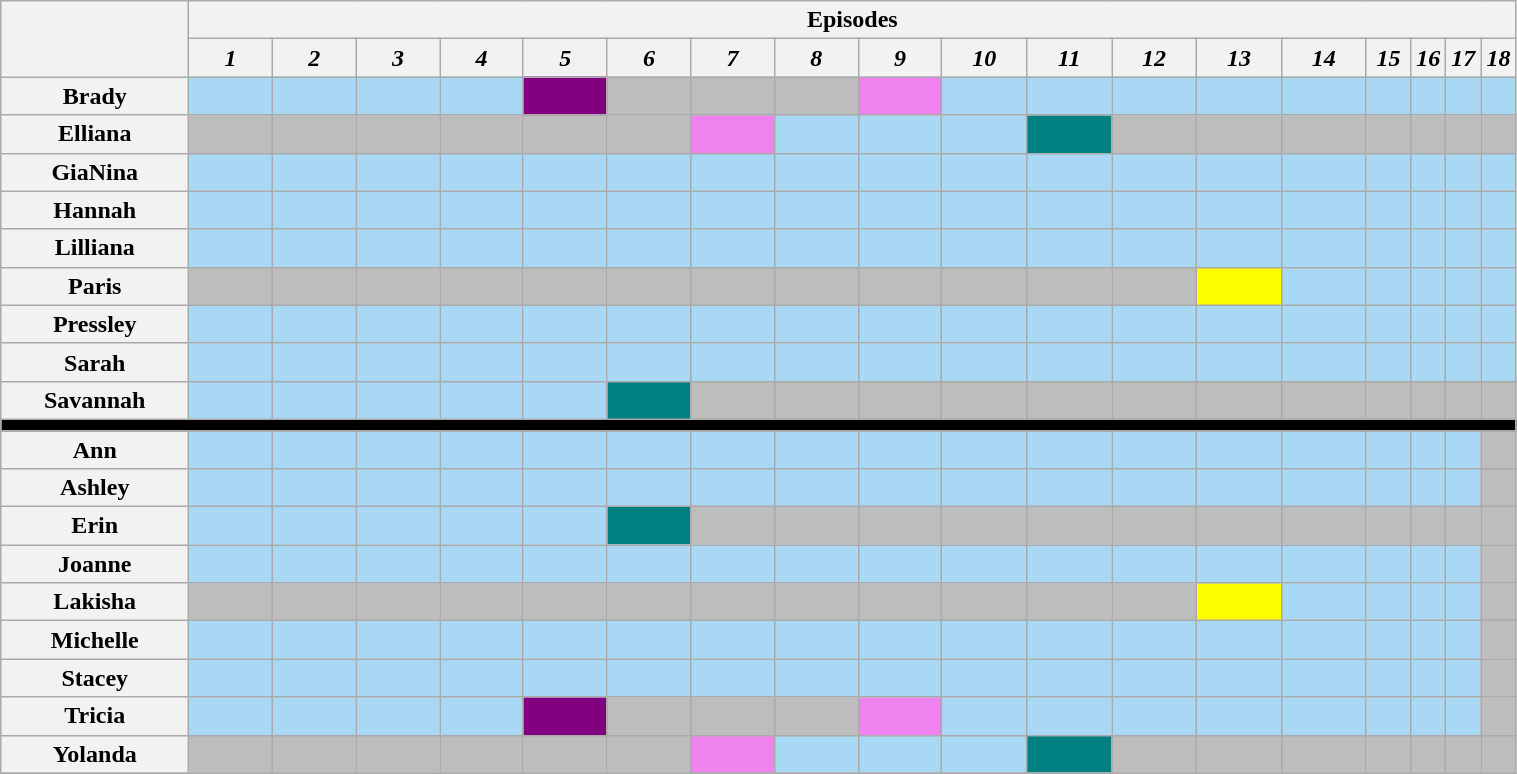<table class="wikitable" style="text-align:center; width:80%;">
<tr>
<th rowspan="2" style="width:13%;"></th>
<th colspan="36" style="text-align:center;">Episodes</th>
</tr>
<tr>
<th style="text-align:center; width:6%;"><em>1</em></th>
<th style="text-align:center; width:6%;"><em>2</em></th>
<th style="text-align:center; width:6%;"><em>3</em></th>
<th style="text-align:center; width:6%;"><em>4</em></th>
<th style="text-align:center; width:6%;"><em>5</em></th>
<th style="text-align:center; width:6%;"><em>6</em></th>
<th style="text-align:center; width:6%;"><em>7</em></th>
<th style="text-align:center; width:6%;"><em>8</em></th>
<th style="text-align:center; width:6%;"><em>9</em></th>
<th style="text-align:center; width:6%;"><em>10</em></th>
<th style="text-align:center; width:6%;"><em>11</em></th>
<th style="text-align:center; width:6%;"><em>12</em></th>
<th style="text-align:center; width:6%;"><em>13</em></th>
<th style="text-align:center; width:6%;"><em>14</em></th>
<th style="text-align:center; width:6%;"><em>15</em></th>
<th style="text-align:center; width:6%;"><em>16</em></th>
<th style="text-align:center; width:6%;"><em>17</em></th>
<th style="text-align:center; width:6%;"><em>18</em></th>
</tr>
<tr>
<th>Brady</th>
<td style="background:#A9D8F5;"></td>
<td style="background:#A9D8F5;"></td>
<td style="background:#A9D8F5;"></td>
<td style="background:#A9D8F5;"></td>
<td style="background:purple"></td>
<td style="background:#BDBDBD;"></td>
<td style="background:#BDBDBD;"></td>
<td style="background:#BDBDBD;"></td>
<td style="background:violet;"></td>
<td style="background:#A9D8F5;"></td>
<td style="background:#A9D8F5;"></td>
<td style="background:#A9D8F5;"></td>
<td style="background:#A9D8F5;"></td>
<td style="background:#A9D8F5;"></td>
<td style="background:#A9D8F5;"></td>
<td style="background:#A9D8F5;"></td>
<td style="background:#A9D8F5;"></td>
<td style="background:#A9D8F5;"></td>
</tr>
<tr>
<th>Elliana</th>
<td style="background:#BDBDBD;"></td>
<td style="background:#BDBDBD;"></td>
<td style="background:#BDBDBD;"></td>
<td style="background:#BDBDBD;"></td>
<td style="background:#BDBDBD;"></td>
<td style="background:#BDBDBD;"></td>
<td style="background:violet;"></td>
<td style="background:#A9D8F5;"></td>
<td style="background:#A9D8F5;"></td>
<td style="background:#A9D8F5;"></td>
<td style="background:teal;"></td>
<td style="background:#BDBDBD;"></td>
<td style="background:#BDBDBD;"></td>
<td style="background:#BDBDBD;"></td>
<td style="background:#BDBDBD;"></td>
<td style="background:#BDBDBD;"></td>
<td style="background:#BDBDBD;"></td>
<td style="background:#BDBDBD;"></td>
</tr>
<tr>
<th>GiaNina</th>
<td style="background:#A9D8F5;"></td>
<td style="background:#A9D8F5;"></td>
<td style="background:#A9D8F5;"></td>
<td style="background:#A9D8F5;"></td>
<td style="background:#A9D8F5;"></td>
<td style="background:#A9D8F5;"></td>
<td style="background:#A9D8F5;"></td>
<td style="background:#A9D8F5;"></td>
<td style="background:#A9D8F5;"></td>
<td style="background:#A9D8F5;"></td>
<td style="background:#A9D8F5;"></td>
<td style="background:#A9D8F5;"></td>
<td style="background:#A9D8F5;"></td>
<td style="background:#A9D8F5;"></td>
<td style="background:#A9D8F5;"></td>
<td style="background:#A9D8F5;"></td>
<td style="background:#A9D8F5;"></td>
<td style="background:#A9D8F5;"></td>
</tr>
<tr>
<th>Hannah</th>
<td style="background:#A9D8F5;"></td>
<td style="background:#A9D8F5;"></td>
<td style="background:#A9D8F5;"></td>
<td style="background:#A9D8F5;"></td>
<td style="background:#A9D8F5;"></td>
<td style="background:#A9D8F5;"></td>
<td style="background:#A9D8F5;"></td>
<td style="background:#A9D8F5;"></td>
<td style="background:#A9D8F5;"></td>
<td style="background:#A9D8F5;"></td>
<td style="background:#A9D8F5;"></td>
<td style="background:#A9D8F5;"></td>
<td style="background:#A9D8F5;"></td>
<td style="background:#A9D8F5;"></td>
<td style="background:#A9D8F5;"></td>
<td style="background:#A9D8F5;"></td>
<td style="background:#A9D8F5;"></td>
<td style="background:#A9D8F5;"></td>
</tr>
<tr>
<th>Lilliana</th>
<td style="background:#A9D8F5;"></td>
<td style="background:#A9D8F5;"></td>
<td style="background:#A9D8F5;"></td>
<td style="background:#A9D8F5;"></td>
<td style="background:#A9D8F5;"></td>
<td style="background:#A9D8F5;"></td>
<td style="background:#A9D8F5;"></td>
<td style="background:#A9D8F5;"></td>
<td style="background:#A9D8F5;"></td>
<td style="background:#A9D8F5;"></td>
<td style="background:#A9D8F5;"></td>
<td style="background:#A9D8F5;"></td>
<td style="background:#A9D8F5;"></td>
<td style="background:#A9D8F5;"></td>
<td style="background:#A9D8F5;"></td>
<td style="background:#A9D8F5;"></td>
<td style="background:#A9D8F5;"></td>
<td style="background:#A9D8F5;"></td>
</tr>
<tr>
<th>Paris</th>
<td style="background:#BDBDBD;"></td>
<td style="background:#BDBDBD;"></td>
<td style="background:#BDBDBD;"></td>
<td style="background:#BDBDBD;"></td>
<td style="background:#BDBDBD;"></td>
<td style="background:#BDBDBD;"></td>
<td style="background:#BDBDBD;"></td>
<td style="background:#BDBDBD;"></td>
<td style="background:#BDBDBD;"></td>
<td style="background:#BDBDBD;"></td>
<td style="background:#BDBDBD;"></td>
<td style="background:#BDBDBD;"></td>
<td style="background:yellow;"></td>
<td style="background:#A9D8F5;"></td>
<td style="background:#A9D8F5;"></td>
<td style="background:#A9D8F5;"></td>
<td style="background:#A9D8F5;"></td>
<td style="background:#A9D8F5;"></td>
</tr>
<tr>
<th>Pressley</th>
<td style="background:#A9D8F5;"></td>
<td style="background:#A9D8F5;"></td>
<td style="background:#A9D8F5;"></td>
<td style="background:#A9D8F5;"></td>
<td style="background:#A9D8F5;"></td>
<td style="background:#A9D8F5;"></td>
<td style="background:#A9D8F5;"></td>
<td style="background:#A9D8F5;"></td>
<td style="background:#A9D8F5;"></td>
<td style="background:#A9D8F5;"></td>
<td style="background:#A9D8F5;"></td>
<td style="background:#A9D8F5;"></td>
<td style="background:#A9D8F5;"></td>
<td style="background:#A9D8F5;"></td>
<td style="background:#A9D8F5;"></td>
<td style="background:#A9D8F5;"></td>
<td style="background:#A9D8F5;"></td>
<td style="background:#A9D8F5;"></td>
</tr>
<tr>
<th>Sarah</th>
<td style="background:#A9D8F5;"></td>
<td style="background:#A9D8F5;"></td>
<td style="background:#A9D8F5;"></td>
<td style="background:#A9D8F5;"></td>
<td style="background:#A9D8F5;"></td>
<td style="background:#A9D8F5;"></td>
<td style="background:#A9D8F5;"></td>
<td style="background:#A9D8F5;"></td>
<td style="background:#A9D8F5;"></td>
<td style="background:#A9D8F5;"></td>
<td style="background:#A9D8F5;"></td>
<td style="background:#A9D8F5;"></td>
<td style="background:#A9D8F5;"></td>
<td style="background:#A9D8F5;"></td>
<td style="background:#A9D8F5;"></td>
<td style="background:#A9D8F5;"></td>
<td style="background:#A9D8F5;"></td>
<td style="background:#A9D8F5;"></td>
</tr>
<tr>
<th>Savannah</th>
<td style="background:#A9D8F5;"></td>
<td style="background:#A9D8F5;"></td>
<td style="background:#A9D8F5;"></td>
<td style="background:#A9D8F5;"></td>
<td style="background:#A9D8F5;"></td>
<td style="background:teal;"></td>
<td style="background:#BDBDBD;"></td>
<td style="background:#BDBDBD;"></td>
<td style="background:#BDBDBD;"></td>
<td style="background:#BDBDBD;"></td>
<td style="background:#BDBDBD;"></td>
<td style="background:#BDBDBD;"></td>
<td style="background:#BDBDBD;"></td>
<td style="background:#BDBDBD;"></td>
<td style="background:#BDBDBD;"></td>
<td style="background:#BDBDBD;"></td>
<td style="background:#BDBDBD;"></td>
<td style="background:#BDBDBD;"></td>
</tr>
<tr>
<th colspan="37" style="background:#000;"></th>
</tr>
<tr>
<th>Ann</th>
<td style="background:#A9D8F5;"></td>
<td style="background:#A9D8F5;"></td>
<td style="background:#A9D8F5;"></td>
<td style="background:#A9D8F5;"></td>
<td style="background:#A9D8F5;"></td>
<td style="background:#A9D8F5;"></td>
<td style="background:#A9D8F5;"></td>
<td style="background:#A9D8F5;"></td>
<td style="background:#A9D8F5;"></td>
<td style="background:#A9D8F5;"></td>
<td style="background:#A9D8F5;"></td>
<td style="background:#A9D8F5;"></td>
<td style="background:#A9D8F5;"></td>
<td style="background:#A9D8F5;"></td>
<td style="background:#A9D8F5;"></td>
<td style="background:#A9D8F5;"></td>
<td style="background:#A9D8F5;"></td>
<td style="background:#BDBDBD;"></td>
</tr>
<tr>
<th>Ashley</th>
<td style="background:#A9D8F5;"></td>
<td style="background:#A9D8F5;"></td>
<td style="background:#A9D8F5;"></td>
<td style="background:#A9D8F5;"></td>
<td style="background:#A9D8F5;"></td>
<td style="background:#A9D8F5;"></td>
<td style="background:#A9D8F5;"></td>
<td style="background:#A9D8F5;"></td>
<td style="background:#A9D8F5;"></td>
<td style="background:#A9D8F5;"></td>
<td style="background:#A9D8F5;"></td>
<td style="background:#A9D8F5;"></td>
<td style="background:#A9D8F5;"></td>
<td style="background:#A9D8F5;"></td>
<td style="background:#A9D8F5;"></td>
<td style="background:#A9D8F5;"></td>
<td style="background:#A9D8F5;"></td>
<td style="background:#BDBDBD;"></td>
</tr>
<tr>
<th>Erin</th>
<td style="background:#A9D8F5;"></td>
<td style="background:#A9D8F5;"></td>
<td style="background:#A9D8F5;"></td>
<td style="background:#A9D8F5;"></td>
<td style="background:#A9D8F5;"></td>
<td style="background:teal;"></td>
<td style="background:#BDBDBD;"></td>
<td style="background:#BDBDBD;"></td>
<td style="background:#BDBDBD;"></td>
<td style="background:#BDBDBD;"></td>
<td style="background:#BDBDBD;"></td>
<td style="background:#BDBDBD;"></td>
<td style="background:#BDBDBD;"></td>
<td style="background:#BDBDBD;"></td>
<td style="background:#BDBDBD;"></td>
<td style="background:#BDBDBD;"></td>
<td style="background:#BDBDBD;"></td>
<td style="background:#BDBDBD;"></td>
</tr>
<tr>
<th>Joanne</th>
<td style="background:#A9D8F5;"></td>
<td style="background:#A9D8F5;"></td>
<td style="background:#A9D8F5;"></td>
<td style="background:#A9D8F5;"></td>
<td style="background:#A9D8F5;"></td>
<td style="background:#A9D8F5;"></td>
<td style="background:#A9D8F5;"></td>
<td style="background:#A9D8F5;"></td>
<td style="background:#A9D8F5;"></td>
<td style="background:#A9D8F5;"></td>
<td style="background:#A9D8F5;"></td>
<td style="background:#A9D8F5;"></td>
<td style="background:#A9D8F5;"></td>
<td style="background:#A9D8F5;"></td>
<td style="background:#A9D8F5;"></td>
<td style="background:#A9D8F5;"></td>
<td style="background:#A9D8F5;"></td>
<td style="background:#BDBDBD;"></td>
</tr>
<tr>
<th>Lakisha</th>
<td style="background:#BDBDBD;"></td>
<td style="background:#BDBDBD;"></td>
<td style="background:#BDBDBD;"></td>
<td style="background:#BDBDBD;"></td>
<td style="background:#BDBDBD;"></td>
<td style="background:#BDBDBD;"></td>
<td style="background:#BDBDBD;"></td>
<td style="background:#BDBDBD;"></td>
<td style="background:#BDBDBD;"></td>
<td style="background:#BDBDBD;"></td>
<td style="background:#BDBDBD;"></td>
<td style="background:#BDBDBD;"></td>
<td style="background:yellow;"></td>
<td style="background:#A9D8F5;"></td>
<td style="background:#A9D8F5;"></td>
<td style="background:#A9D8F5;"></td>
<td style="background:#A9D8F5;"></td>
<td style="background:#BDBDBD;"></td>
</tr>
<tr>
<th>Michelle</th>
<td style="background:#A9D8F5;"></td>
<td style="background:#A9D8F5;"></td>
<td style="background:#A9D8F5;"></td>
<td style="background:#A9D8F5;"></td>
<td style="background:#A9D8F5;"></td>
<td style="background:#A9D8F5;"></td>
<td style="background:#A9D8F5;"></td>
<td style="background:#A9D8F5;"></td>
<td style="background:#A9D8F5;"></td>
<td style="background:#A9D8F5;"></td>
<td style="background:#A9D8F5;"></td>
<td style="background:#A9D8F5;"></td>
<td style="background:#A9D8F5;"></td>
<td style="background:#A9D8F5;"></td>
<td style="background:#A9D8F5;"></td>
<td style="background:#A9D8F5;"></td>
<td style="background:#A9D8F5;"></td>
<td style="background:#BDBDBD;"></td>
</tr>
<tr>
<th>Stacey</th>
<td style="background:#A9D8F5;"></td>
<td style="background:#A9D8F5;"></td>
<td style="background:#A9D8F5;"></td>
<td style="background:#A9D8F5;"></td>
<td style="background:#A9D8F5;"></td>
<td style="background:#A9D8F5;"></td>
<td style="background:#A9D8F5;"></td>
<td style="background:#A9D8F5;"></td>
<td style="background:#A9D8F5;"></td>
<td style="background:#A9D8F5;"></td>
<td style="background:#A9D8F5;"></td>
<td style="background:#A9D8F5;"></td>
<td style="background:#A9D8F5;"></td>
<td style="background:#A9D8F5;"></td>
<td style="background:#A9D8F5;"></td>
<td style="background:#A9D8F5;"></td>
<td style="background:#A9D8F5;"></td>
<td style="background:#BDBDBD;"></td>
</tr>
<tr>
<th>Tricia</th>
<td style="background:#A9D8F5;"></td>
<td style="background:#A9D8F5;"></td>
<td style="background:#A9D8F5;"></td>
<td style="background:#A9D8F5;"></td>
<td style="background:purple"></td>
<td style="background:#BDBDBD;"></td>
<td style="background:#BDBDBD;"></td>
<td style="background:#BDBDBD;"></td>
<td style="background:violet;"></td>
<td style="background:#A9D8F5;"></td>
<td style="background:#A9D8F5;"></td>
<td style="background:#A9D8F5;"></td>
<td style="background:#A9D8F5;"></td>
<td style="background:#A9D8F5;"></td>
<td style="background:#A9D8F5;"></td>
<td style="background:#A9D8F5;"></td>
<td style="background:#A9D8F5;"></td>
<td style="background:#BDBDBD;"></td>
</tr>
<tr>
<th>Yolanda</th>
<td style="background:#BDBDBD;"></td>
<td style="background:#BDBDBD;"></td>
<td style="background:#BDBDBD;"></td>
<td style="background:#BDBDBD;"></td>
<td style="background:#BDBDBD;"></td>
<td style="background:#BDBDBD;"></td>
<td style="background:violet;"></td>
<td style="background:#A9D8F5;"></td>
<td style="background:#A9D8F5;"></td>
<td style="background:#A9D8F5;"></td>
<td style="background:teal;"></td>
<td style="background:#BDBDBD;"></td>
<td style="background:#BDBDBD;"></td>
<td style="background:#BDBDBD;"></td>
<td style="background:#BDBDBD;"></td>
<td style="background:#BDBDBD;"></td>
<td style="background:#BDBDBD;"></td>
<td style="background:#BDBDBD;"></td>
</tr>
<tr>
</tr>
</table>
